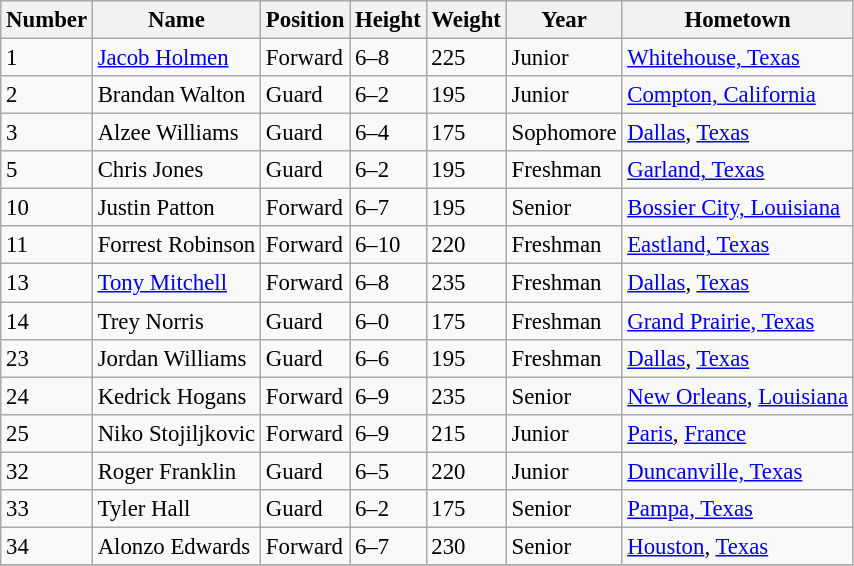<table class="wikitable" style="font-size: 95%;">
<tr>
<th>Number</th>
<th>Name</th>
<th>Position</th>
<th>Height</th>
<th>Weight</th>
<th>Year</th>
<th>Hometown</th>
</tr>
<tr>
<td>1</td>
<td><a href='#'>Jacob Holmen</a></td>
<td>Forward</td>
<td>6–8</td>
<td>225</td>
<td>Junior</td>
<td><a href='#'>Whitehouse, Texas</a></td>
</tr>
<tr>
<td>2</td>
<td>Brandan Walton</td>
<td>Guard</td>
<td>6–2</td>
<td>195</td>
<td>Junior</td>
<td><a href='#'>Compton, California</a></td>
</tr>
<tr>
<td>3</td>
<td>Alzee Williams</td>
<td>Guard</td>
<td>6–4</td>
<td>175</td>
<td>Sophomore</td>
<td><a href='#'>Dallas</a>, <a href='#'>Texas</a></td>
</tr>
<tr>
<td>5</td>
<td>Chris Jones</td>
<td>Guard</td>
<td>6–2</td>
<td>195</td>
<td>Freshman</td>
<td><a href='#'>Garland, Texas</a></td>
</tr>
<tr>
<td>10</td>
<td>Justin Patton</td>
<td>Forward</td>
<td>6–7</td>
<td>195</td>
<td>Senior</td>
<td><a href='#'>Bossier City, Louisiana</a></td>
</tr>
<tr>
<td>11</td>
<td>Forrest Robinson</td>
<td>Forward</td>
<td>6–10</td>
<td>220</td>
<td>Freshman</td>
<td><a href='#'>Eastland, Texas</a></td>
</tr>
<tr>
<td>13</td>
<td><a href='#'>Tony Mitchell</a></td>
<td>Forward</td>
<td>6–8</td>
<td>235</td>
<td>Freshman</td>
<td><a href='#'>Dallas</a>, <a href='#'>Texas</a></td>
</tr>
<tr>
<td>14</td>
<td>Trey Norris</td>
<td>Guard</td>
<td>6–0</td>
<td>175</td>
<td>Freshman</td>
<td><a href='#'>Grand Prairie, Texas</a></td>
</tr>
<tr>
<td>23</td>
<td>Jordan Williams</td>
<td>Guard</td>
<td>6–6</td>
<td>195</td>
<td>Freshman</td>
<td><a href='#'>Dallas</a>, <a href='#'>Texas</a></td>
</tr>
<tr>
<td>24</td>
<td>Kedrick Hogans</td>
<td>Forward</td>
<td>6–9</td>
<td>235</td>
<td>Senior</td>
<td><a href='#'>New Orleans</a>, <a href='#'>Louisiana</a></td>
</tr>
<tr>
<td>25</td>
<td>Niko Stojiljkovic</td>
<td>Forward</td>
<td>6–9</td>
<td>215</td>
<td>Junior</td>
<td><a href='#'>Paris</a>, <a href='#'>France</a></td>
</tr>
<tr>
<td>32</td>
<td>Roger Franklin</td>
<td>Guard</td>
<td>6–5</td>
<td>220</td>
<td>Junior</td>
<td><a href='#'>Duncanville, Texas</a></td>
</tr>
<tr>
<td>33</td>
<td>Tyler Hall</td>
<td>Guard</td>
<td>6–2</td>
<td>175</td>
<td>Senior</td>
<td><a href='#'>Pampa, Texas</a></td>
</tr>
<tr>
<td>34</td>
<td>Alonzo Edwards</td>
<td>Forward</td>
<td>6–7</td>
<td>230</td>
<td>Senior</td>
<td><a href='#'>Houston</a>, <a href='#'>Texas</a></td>
</tr>
<tr>
</tr>
</table>
